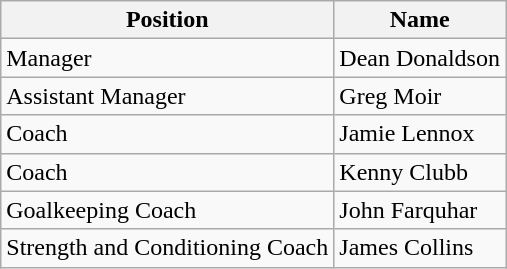<table class="wikitable">
<tr>
<th>Position</th>
<th>Name</th>
</tr>
<tr>
<td>Manager</td>
<td>Dean Donaldson</td>
</tr>
<tr>
<td>Assistant Manager</td>
<td>Greg Moir</td>
</tr>
<tr>
<td>Coach</td>
<td>Jamie Lennox</td>
</tr>
<tr>
<td>Coach</td>
<td>Kenny Clubb</td>
</tr>
<tr>
<td>Goalkeeping Coach</td>
<td>John Farquhar</td>
</tr>
<tr>
<td>Strength and Conditioning Coach</td>
<td>James Collins</td>
</tr>
</table>
